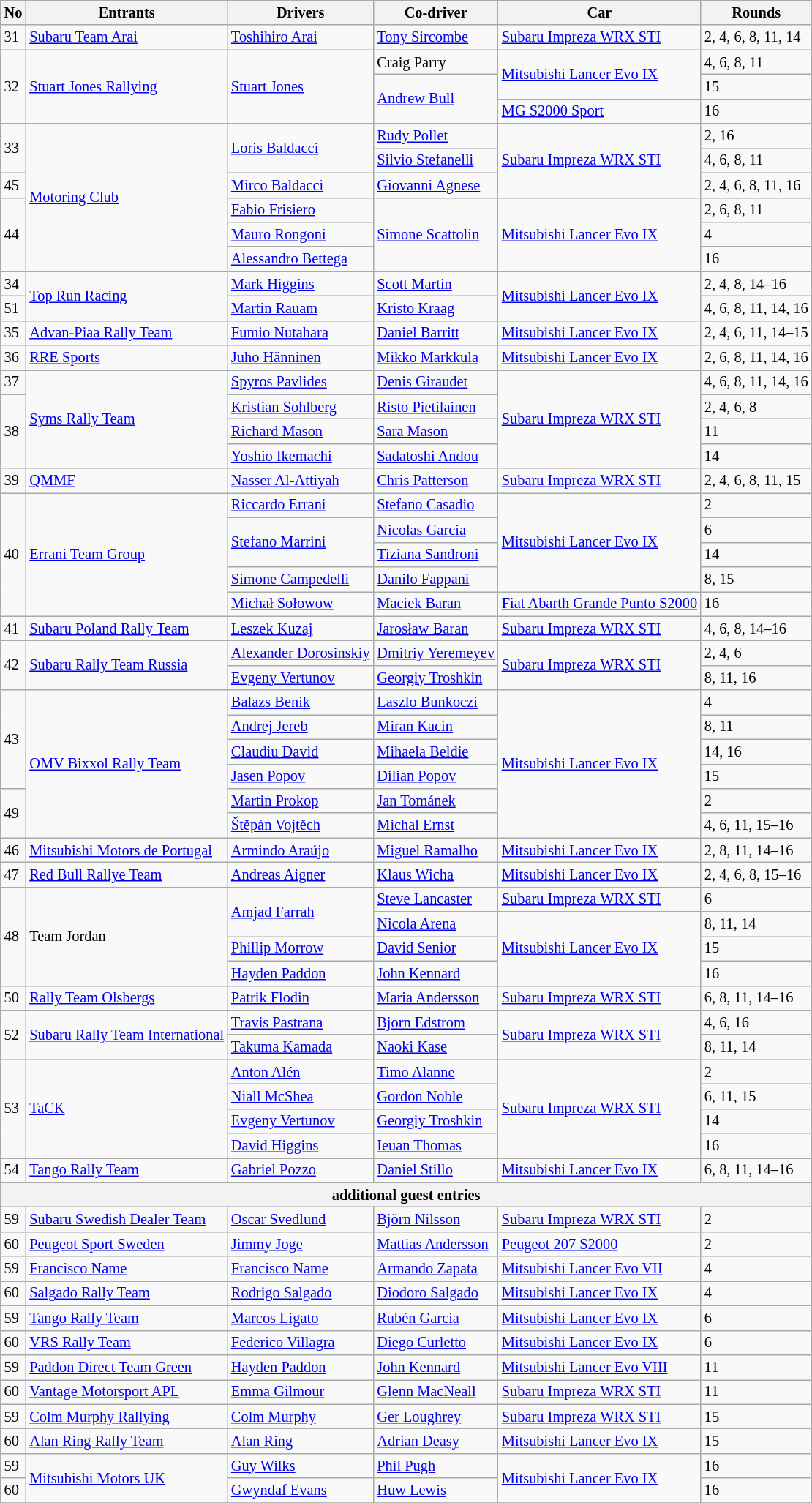<table class="wikitable" style="font-size: 85%">
<tr>
<th>No</th>
<th>Entrants</th>
<th>Drivers</th>
<th>Co-driver</th>
<th>Car</th>
<th>Rounds</th>
</tr>
<tr>
<td>31</td>
<td> <a href='#'>Subaru Team Arai</a></td>
<td> <a href='#'>Toshihiro Arai</a></td>
<td> <a href='#'>Tony Sircombe</a></td>
<td><a href='#'>Subaru Impreza WRX STI</a></td>
<td>2, 4, 6, 8, 11, 14</td>
</tr>
<tr>
<td rowspan=3>32</td>
<td rowspan=3> <a href='#'>Stuart Jones Rallying</a></td>
<td rowspan=3> <a href='#'>Stuart Jones</a></td>
<td> Craig Parry</td>
<td rowspan=2><a href='#'>Mitsubishi Lancer Evo IX</a></td>
<td>4, 6, 8, 11</td>
</tr>
<tr>
<td rowspan=2> <a href='#'>Andrew Bull</a></td>
<td>15</td>
</tr>
<tr>
<td><a href='#'>MG S2000 Sport</a></td>
<td>16</td>
</tr>
<tr>
<td rowspan=2>33</td>
<td rowspan=6> <a href='#'>Motoring Club</a></td>
<td rowspan=2> <a href='#'>Loris Baldacci</a></td>
<td> <a href='#'>Rudy Pollet</a></td>
<td rowspan=3><a href='#'>Subaru Impreza WRX STI</a></td>
<td>2, 16</td>
</tr>
<tr>
<td> <a href='#'>Silvio Stefanelli</a></td>
<td>4, 6, 8, 11</td>
</tr>
<tr>
<td>45</td>
<td> <a href='#'>Mirco Baldacci</a></td>
<td> <a href='#'>Giovanni Agnese</a></td>
<td>2, 4, 6, 8, 11, 16</td>
</tr>
<tr>
<td rowspan=3>44</td>
<td> <a href='#'>Fabio Frisiero</a></td>
<td rowspan=3> <a href='#'>Simone Scattolin</a></td>
<td rowspan=3><a href='#'>Mitsubishi Lancer Evo IX</a></td>
<td>2, 6, 8, 11</td>
</tr>
<tr>
<td> <a href='#'>Mauro Rongoni</a></td>
<td>4</td>
</tr>
<tr>
<td> <a href='#'>Alessandro Bettega</a></td>
<td>16</td>
</tr>
<tr>
<td>34</td>
<td rowspan=2> <a href='#'>Top Run Racing</a></td>
<td> <a href='#'>Mark Higgins</a></td>
<td> <a href='#'>Scott Martin</a></td>
<td rowspan=2><a href='#'>Mitsubishi Lancer Evo IX</a></td>
<td>2, 4, 8, 14–16</td>
</tr>
<tr>
<td>51</td>
<td> <a href='#'>Martin Rauam</a></td>
<td> <a href='#'>Kristo Kraag</a></td>
<td>4, 6, 8, 11, 14, 16</td>
</tr>
<tr>
<td>35</td>
<td> <a href='#'>Advan-Piaa Rally Team</a></td>
<td> <a href='#'>Fumio Nutahara</a></td>
<td> <a href='#'>Daniel Barritt</a></td>
<td><a href='#'>Mitsubishi Lancer Evo IX</a></td>
<td>2, 4, 6, 11, 14–15</td>
</tr>
<tr>
<td>36</td>
<td> <a href='#'>RRE Sports</a></td>
<td> <a href='#'>Juho Hänninen</a></td>
<td> <a href='#'>Mikko Markkula</a></td>
<td><a href='#'>Mitsubishi Lancer Evo IX</a></td>
<td>2, 6, 8, 11, 14, 16</td>
</tr>
<tr>
<td>37</td>
<td rowspan=4> <a href='#'>Syms Rally Team</a></td>
<td> <a href='#'>Spyros Pavlides</a></td>
<td> <a href='#'>Denis Giraudet</a></td>
<td rowspan=4><a href='#'>Subaru Impreza WRX STI</a></td>
<td>4, 6, 8, 11, 14, 16</td>
</tr>
<tr>
<td rowspan=3>38</td>
<td> <a href='#'>Kristian Sohlberg</a></td>
<td> <a href='#'>Risto Pietilainen</a></td>
<td>2, 4, 6, 8</td>
</tr>
<tr>
<td> <a href='#'>Richard Mason</a></td>
<td> <a href='#'>Sara Mason</a></td>
<td>11</td>
</tr>
<tr>
<td> <a href='#'>Yoshio Ikemachi</a></td>
<td> <a href='#'>Sadatoshi Andou</a></td>
<td>14</td>
</tr>
<tr>
<td>39</td>
<td> <a href='#'>QMMF</a></td>
<td> <a href='#'>Nasser Al-Attiyah</a></td>
<td> <a href='#'>Chris Patterson</a></td>
<td><a href='#'>Subaru Impreza WRX STI</a></td>
<td>2, 4, 6, 8, 11, 15</td>
</tr>
<tr>
<td rowspan=5>40</td>
<td rowspan=5> <a href='#'>Errani Team Group</a></td>
<td> <a href='#'>Riccardo Errani</a></td>
<td> <a href='#'>Stefano Casadio</a></td>
<td rowspan=4><a href='#'>Mitsubishi Lancer Evo IX</a></td>
<td>2</td>
</tr>
<tr>
<td rowspan=2> <a href='#'>Stefano Marrini</a></td>
<td> <a href='#'>Nicolas Garcia</a></td>
<td>6</td>
</tr>
<tr>
<td> <a href='#'>Tiziana Sandroni</a></td>
<td>14</td>
</tr>
<tr>
<td> <a href='#'>Simone Campedelli</a></td>
<td> <a href='#'>Danilo Fappani</a></td>
<td>8, 15</td>
</tr>
<tr>
<td> <a href='#'>Michał Sołowow</a></td>
<td> <a href='#'>Maciek Baran</a></td>
<td><a href='#'>Fiat Abarth Grande Punto S2000</a></td>
<td>16</td>
</tr>
<tr>
<td>41</td>
<td> <a href='#'>Subaru Poland Rally Team</a></td>
<td> <a href='#'>Leszek Kuzaj</a></td>
<td> <a href='#'>Jarosław Baran</a></td>
<td><a href='#'>Subaru Impreza WRX STI</a></td>
<td>4, 6, 8, 14–16</td>
</tr>
<tr>
<td rowspan=2>42</td>
<td rowspan=2> <a href='#'>Subaru Rally Team Russia</a></td>
<td> <a href='#'>Alexander Dorosinskiy</a></td>
<td> <a href='#'>Dmitriy Yeremeyev</a></td>
<td rowspan=2><a href='#'>Subaru Impreza WRX STI</a></td>
<td>2, 4, 6</td>
</tr>
<tr>
<td> <a href='#'>Evgeny Vertunov</a></td>
<td> <a href='#'>Georgiy Troshkin</a></td>
<td>8, 11, 16</td>
</tr>
<tr>
<td rowspan=4>43</td>
<td rowspan=6> <a href='#'>OMV Bixxol Rally Team</a></td>
<td> <a href='#'>Balazs Benik</a></td>
<td> <a href='#'>Laszlo Bunkoczi</a></td>
<td rowspan=6><a href='#'>Mitsubishi Lancer Evo IX</a></td>
<td>4</td>
</tr>
<tr>
<td> <a href='#'>Andrej Jereb</a></td>
<td> <a href='#'>Miran Kacin</a></td>
<td>8, 11</td>
</tr>
<tr>
<td> <a href='#'>Claudiu David</a></td>
<td> <a href='#'>Mihaela Beldie</a></td>
<td>14, 16</td>
</tr>
<tr>
<td> <a href='#'>Jasen Popov</a></td>
<td> <a href='#'>Dilian Popov</a></td>
<td>15</td>
</tr>
<tr>
<td rowspan=2>49</td>
<td> <a href='#'>Martin Prokop</a></td>
<td> <a href='#'>Jan Tománek</a></td>
<td>2</td>
</tr>
<tr>
<td> <a href='#'>Štěpán Vojtěch</a></td>
<td> <a href='#'>Michal Ernst</a></td>
<td>4, 6, 11, 15–16</td>
</tr>
<tr>
<td>46</td>
<td> <a href='#'>Mitsubishi Motors de Portugal</a></td>
<td> <a href='#'>Armindo Araújo</a></td>
<td> <a href='#'>Miguel Ramalho</a></td>
<td><a href='#'>Mitsubishi Lancer Evo IX</a></td>
<td>2, 8, 11, 14–16</td>
</tr>
<tr>
<td>47</td>
<td> <a href='#'>Red Bull Rallye Team</a></td>
<td> <a href='#'>Andreas Aigner</a></td>
<td> <a href='#'>Klaus Wicha</a></td>
<td><a href='#'>Mitsubishi Lancer Evo IX</a></td>
<td>2, 4, 6, 8, 15–16</td>
</tr>
<tr>
<td rowspan=4>48</td>
<td rowspan=4> Team Jordan</td>
<td rowspan=2> <a href='#'>Amjad Farrah</a></td>
<td> <a href='#'>Steve Lancaster</a></td>
<td><a href='#'>Subaru Impreza WRX STI</a></td>
<td>6</td>
</tr>
<tr>
<td> <a href='#'>Nicola Arena</a></td>
<td rowspan=3><a href='#'>Mitsubishi Lancer Evo IX</a></td>
<td>8, 11, 14</td>
</tr>
<tr>
<td> <a href='#'>Phillip Morrow</a></td>
<td> <a href='#'>David Senior</a></td>
<td>15</td>
</tr>
<tr>
<td> <a href='#'>Hayden Paddon</a></td>
<td> <a href='#'>John Kennard</a></td>
<td>16</td>
</tr>
<tr>
<td>50</td>
<td> <a href='#'>Rally Team Olsbergs</a></td>
<td> <a href='#'>Patrik Flodin</a></td>
<td> <a href='#'>Maria Andersson</a></td>
<td><a href='#'>Subaru Impreza WRX STI</a></td>
<td>6, 8, 11, 14–16</td>
</tr>
<tr>
<td rowspan=2>52</td>
<td rowspan=2> <a href='#'>Subaru Rally Team International</a></td>
<td> <a href='#'>Travis Pastrana</a></td>
<td> <a href='#'>Bjorn Edstrom</a></td>
<td rowspan=2><a href='#'>Subaru Impreza WRX STI</a></td>
<td>4, 6, 16</td>
</tr>
<tr>
<td> <a href='#'>Takuma Kamada</a></td>
<td> <a href='#'>Naoki Kase</a></td>
<td>8, 11, 14</td>
</tr>
<tr>
<td rowspan=4>53</td>
<td rowspan=4> <a href='#'>TaCK</a></td>
<td> <a href='#'>Anton Alén</a></td>
<td> <a href='#'>Timo Alanne</a></td>
<td rowspan=4><a href='#'>Subaru Impreza WRX STI</a></td>
<td>2</td>
</tr>
<tr>
<td> <a href='#'>Niall McShea</a></td>
<td> <a href='#'>Gordon Noble</a></td>
<td>6, 11, 15</td>
</tr>
<tr>
<td> <a href='#'>Evgeny Vertunov</a></td>
<td> <a href='#'>Georgiy Troshkin</a></td>
<td>14</td>
</tr>
<tr>
<td> <a href='#'>David Higgins</a></td>
<td> <a href='#'>Ieuan Thomas</a></td>
<td>16</td>
</tr>
<tr>
<td>54</td>
<td> <a href='#'>Tango Rally Team</a></td>
<td> <a href='#'>Gabriel Pozzo</a></td>
<td> <a href='#'>Daniel Stillo</a></td>
<td><a href='#'>Mitsubishi Lancer Evo IX</a></td>
<td>6, 8, 11, 14–16</td>
</tr>
<tr>
<th colspan=7>additional guest entries</th>
</tr>
<tr>
<td>59</td>
<td> <a href='#'>Subaru Swedish Dealer Team</a></td>
<td> <a href='#'>Oscar Svedlund</a></td>
<td> <a href='#'>Björn Nilsson</a></td>
<td><a href='#'>Subaru Impreza WRX STI</a></td>
<td>2</td>
</tr>
<tr>
<td>60</td>
<td> <a href='#'>Peugeot Sport Sweden</a></td>
<td> <a href='#'>Jimmy Joge</a></td>
<td> <a href='#'>Mattias Andersson</a></td>
<td><a href='#'>Peugeot 207 S2000</a></td>
<td>2</td>
</tr>
<tr>
<td>59</td>
<td> <a href='#'>Francisco Name</a></td>
<td> <a href='#'>Francisco Name</a></td>
<td> <a href='#'>Armando Zapata</a></td>
<td><a href='#'>Mitsubishi Lancer Evo VII</a></td>
<td>4</td>
</tr>
<tr>
<td>60</td>
<td> <a href='#'>Salgado Rally Team</a></td>
<td> <a href='#'>Rodrigo Salgado</a></td>
<td> <a href='#'>Diodoro Salgado</a></td>
<td><a href='#'>Mitsubishi Lancer Evo IX</a></td>
<td>4</td>
</tr>
<tr>
<td>59</td>
<td> <a href='#'>Tango Rally Team</a></td>
<td> <a href='#'>Marcos Ligato</a></td>
<td> <a href='#'>Rubén Garcia</a></td>
<td><a href='#'>Mitsubishi Lancer Evo IX</a></td>
<td>6</td>
</tr>
<tr>
<td>60</td>
<td> <a href='#'>VRS Rally Team</a></td>
<td> <a href='#'>Federico Villagra</a></td>
<td> <a href='#'>Diego Curletto</a></td>
<td><a href='#'>Mitsubishi Lancer Evo IX</a></td>
<td>6</td>
</tr>
<tr>
<td>59</td>
<td> <a href='#'>Paddon Direct Team Green</a></td>
<td> <a href='#'>Hayden Paddon</a></td>
<td> <a href='#'>John Kennard</a></td>
<td><a href='#'>Mitsubishi Lancer Evo VIII</a></td>
<td>11</td>
</tr>
<tr>
<td>60</td>
<td> <a href='#'>Vantage Motorsport APL</a></td>
<td> <a href='#'>Emma Gilmour</a></td>
<td> <a href='#'>Glenn MacNeall</a></td>
<td><a href='#'>Subaru Impreza WRX STI</a></td>
<td>11</td>
</tr>
<tr>
<td>59</td>
<td> <a href='#'>Colm Murphy Rallying</a></td>
<td> <a href='#'>Colm Murphy</a></td>
<td> <a href='#'>Ger Loughrey</a></td>
<td><a href='#'>Subaru Impreza WRX STI</a></td>
<td>15</td>
</tr>
<tr>
<td>60</td>
<td> <a href='#'>Alan Ring Rally Team</a></td>
<td> <a href='#'>Alan Ring</a></td>
<td> <a href='#'>Adrian Deasy</a></td>
<td><a href='#'>Mitsubishi Lancer Evo IX</a></td>
<td>15</td>
</tr>
<tr>
<td>59</td>
<td rowspan=2> <a href='#'>Mitsubishi Motors UK</a></td>
<td> <a href='#'>Guy Wilks</a></td>
<td> <a href='#'>Phil Pugh</a></td>
<td rowspan=2><a href='#'>Mitsubishi Lancer Evo IX</a></td>
<td>16</td>
</tr>
<tr>
<td>60</td>
<td> <a href='#'>Gwyndaf Evans</a></td>
<td> <a href='#'>Huw Lewis</a></td>
<td>16</td>
</tr>
<tr>
</tr>
</table>
